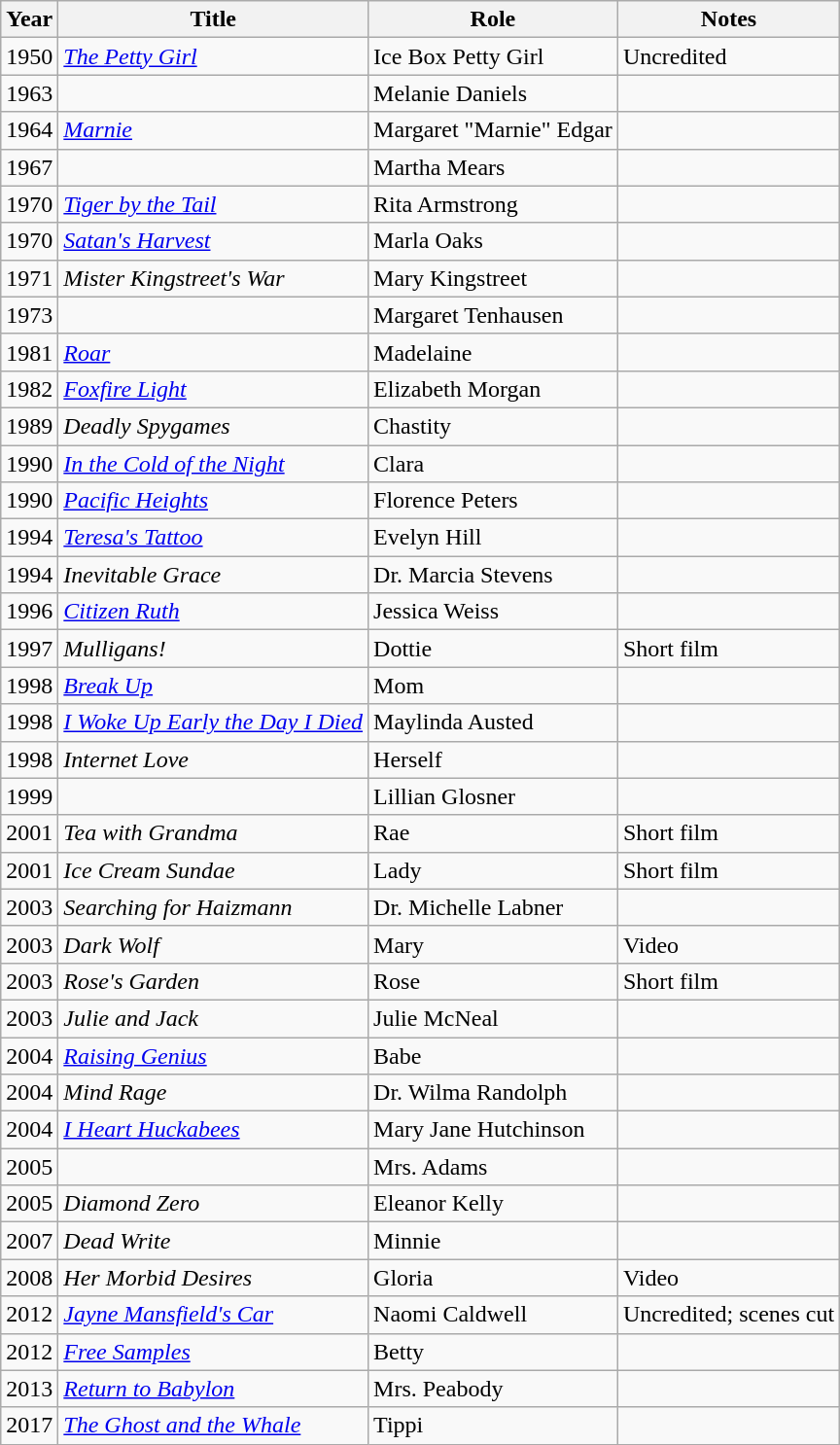<table class="wikitable sortable">
<tr>
<th>Year</th>
<th>Title</th>
<th>Role</th>
<th class="unsortable">Notes</th>
</tr>
<tr>
<td>1950</td>
<td><em><a href='#'>The Petty Girl</a></em></td>
<td>Ice Box Petty Girl</td>
<td>Uncredited</td>
</tr>
<tr>
<td>1963</td>
<td><em></em></td>
<td>Melanie Daniels</td>
<td></td>
</tr>
<tr>
<td>1964</td>
<td><em><a href='#'>Marnie</a></em></td>
<td>Margaret "Marnie" Edgar</td>
<td></td>
</tr>
<tr>
<td>1967</td>
<td><em></em></td>
<td>Martha Mears</td>
<td></td>
</tr>
<tr>
<td>1970</td>
<td><em><a href='#'>Tiger by the Tail</a></em></td>
<td>Rita Armstrong</td>
<td></td>
</tr>
<tr>
<td>1970</td>
<td><em><a href='#'>Satan's Harvest</a></em></td>
<td>Marla Oaks</td>
<td></td>
</tr>
<tr>
<td>1971</td>
<td><em>Mister Kingstreet's War</em></td>
<td>Mary Kingstreet</td>
<td></td>
</tr>
<tr>
<td>1973</td>
<td><em></em></td>
<td>Margaret Tenhausen</td>
<td></td>
</tr>
<tr>
<td>1981</td>
<td><em><a href='#'>Roar</a></em></td>
<td>Madelaine</td>
<td></td>
</tr>
<tr>
<td>1982</td>
<td><em><a href='#'>Foxfire Light</a></em></td>
<td>Elizabeth Morgan</td>
<td></td>
</tr>
<tr>
<td>1989</td>
<td><em>Deadly Spygames</em></td>
<td>Chastity</td>
<td></td>
</tr>
<tr>
<td>1990</td>
<td><em><a href='#'>In the Cold of the Night</a></em></td>
<td>Clara</td>
<td></td>
</tr>
<tr>
<td>1990</td>
<td><em><a href='#'>Pacific Heights</a></em></td>
<td>Florence Peters</td>
<td></td>
</tr>
<tr>
<td>1994</td>
<td><em><a href='#'>Teresa's Tattoo</a></em></td>
<td>Evelyn Hill</td>
<td></td>
</tr>
<tr>
<td>1994</td>
<td><em>Inevitable Grace</em></td>
<td>Dr. Marcia Stevens</td>
</tr>
<tr>
<td>1996</td>
<td><em><a href='#'>Citizen Ruth</a></em></td>
<td>Jessica Weiss</td>
<td></td>
</tr>
<tr>
<td>1997</td>
<td><em>Mulligans!</em></td>
<td>Dottie</td>
<td>Short film</td>
</tr>
<tr>
<td>1998</td>
<td><em><a href='#'>Break Up</a></em></td>
<td>Mom</td>
<td></td>
</tr>
<tr>
<td>1998</td>
<td><em><a href='#'>I Woke Up Early the Day I Died</a></em></td>
<td>Maylinda Austed</td>
<td></td>
</tr>
<tr>
<td>1998</td>
<td><em>Internet Love</em></td>
<td>Herself</td>
<td></td>
</tr>
<tr>
<td>1999</td>
<td><em></em></td>
<td>Lillian Glosner</td>
<td></td>
</tr>
<tr>
<td>2001</td>
<td><em>Tea with Grandma</em></td>
<td>Rae</td>
<td>Short film</td>
</tr>
<tr>
<td>2001</td>
<td><em>Ice Cream Sundae</em></td>
<td>Lady</td>
<td>Short film</td>
</tr>
<tr>
<td>2003</td>
<td><em>Searching for Haizmann</em></td>
<td>Dr. Michelle Labner</td>
<td></td>
</tr>
<tr>
<td>2003</td>
<td><em>Dark Wolf</em></td>
<td>Mary</td>
<td>Video</td>
</tr>
<tr>
<td>2003</td>
<td><em>Rose's Garden</em></td>
<td>Rose</td>
<td>Short film</td>
</tr>
<tr>
<td>2003</td>
<td><em>Julie and Jack</em></td>
<td>Julie McNeal</td>
<td></td>
</tr>
<tr>
<td>2004</td>
<td><em><a href='#'>Raising Genius</a></em></td>
<td>Babe</td>
<td></td>
</tr>
<tr>
<td>2004</td>
<td><em>Mind Rage</em></td>
<td>Dr. Wilma Randolph</td>
<td></td>
</tr>
<tr>
<td>2004</td>
<td><em><a href='#'>I Heart Huckabees</a></em></td>
<td>Mary Jane Hutchinson</td>
<td></td>
</tr>
<tr>
<td>2005</td>
<td><em></em></td>
<td>Mrs. Adams</td>
<td></td>
</tr>
<tr>
<td>2005</td>
<td><em>Diamond Zero</em></td>
<td>Eleanor Kelly</td>
<td></td>
</tr>
<tr>
<td>2007</td>
<td><em>Dead Write</em></td>
<td>Minnie</td>
<td></td>
</tr>
<tr>
<td>2008</td>
<td><em>Her Morbid Desires</em></td>
<td>Gloria</td>
<td>Video</td>
</tr>
<tr>
<td>2012</td>
<td><em><a href='#'>Jayne Mansfield's Car</a></em></td>
<td>Naomi Caldwell</td>
<td>Uncredited; scenes cut</td>
</tr>
<tr>
<td>2012</td>
<td><em><a href='#'>Free Samples</a></em></td>
<td>Betty</td>
<td></td>
</tr>
<tr>
<td>2013</td>
<td><em><a href='#'>Return to Babylon</a></em></td>
<td>Mrs. Peabody</td>
<td></td>
</tr>
<tr>
<td>2017</td>
<td><em><a href='#'>The Ghost and the Whale</a></em></td>
<td>Tippi</td>
<td></td>
</tr>
</table>
